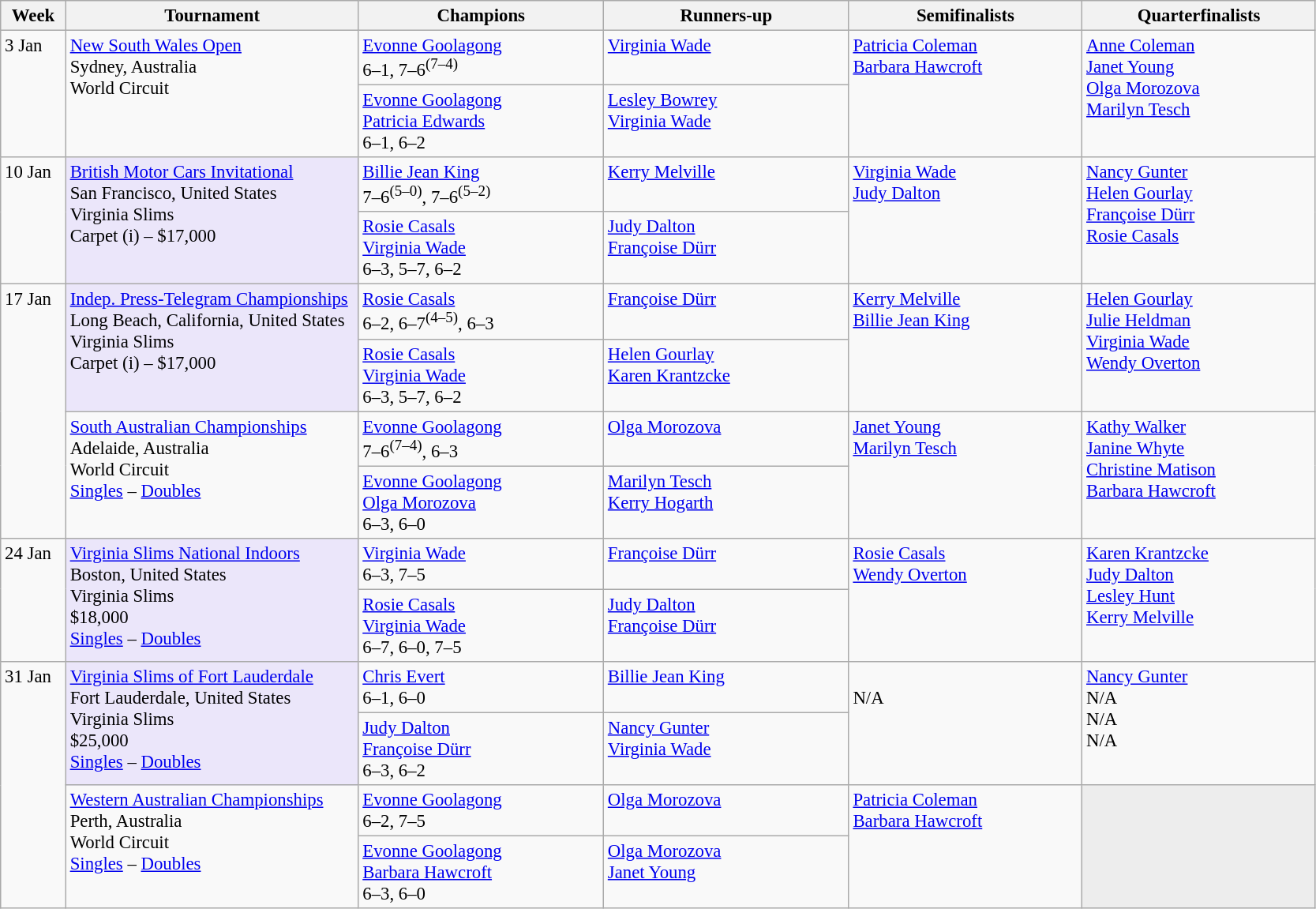<table class=wikitable style=font-size:95%>
<tr>
<th style="width:48px;">Week</th>
<th style="width:240px;">Tournament</th>
<th style="width:200px;">Champions</th>
<th style="width:200px;">Runners-up</th>
<th style="width:190px;">Semifinalists</th>
<th style="width:190px;">Quarterfinalists</th>
</tr>
<tr valign=top>
<td rowspan=2>3 Jan</td>
<td rowspan=2><a href='#'>New South Wales Open</a><br>Sydney, Australia<br>World Circuit</td>
<td> <a href='#'>Evonne Goolagong</a> <br>6–1, 7–6<sup>(7–4)</sup></td>
<td> <a href='#'>Virginia Wade</a></td>
<td rowspan=2> <a href='#'>Patricia Coleman</a><br>  <a href='#'>Barbara Hawcroft</a></td>
<td rowspan=2> <a href='#'>Anne Coleman</a> <br>  <a href='#'>Janet Young</a> <br>  <a href='#'>Olga Morozova</a> <br>  <a href='#'>Marilyn Tesch</a></td>
</tr>
<tr valign=top>
<td> <a href='#'>Evonne Goolagong</a><br> <a href='#'>Patricia Edwards</a><br>6–1, 6–2</td>
<td> <a href='#'>Lesley Bowrey</a><br> <a href='#'>Virginia Wade</a></td>
</tr>
<tr valign=top>
<td rowspan=2>10 Jan</td>
<td style="background:#ebe6fa;" rowspan=2><a href='#'>British Motor Cars Invitational</a><br>San Francisco, United States<br>Virginia Slims<br>Carpet (i) – $17,000</td>
<td> <a href='#'>Billie Jean King</a> <br> 7–6<sup>(5–0)</sup>, 7–6<sup>(5–2)</sup></td>
<td> <a href='#'>Kerry Melville</a></td>
<td rowspan=2> <a href='#'>Virginia Wade</a><br>  <a href='#'>Judy Dalton</a></td>
<td rowspan=2> <a href='#'>Nancy Gunter</a> <br> <a href='#'>Helen Gourlay</a> <br> <a href='#'>Françoise Dürr</a> <br> <a href='#'>Rosie Casals</a></td>
</tr>
<tr valign=top>
<td> <a href='#'>Rosie Casals</a><br> <a href='#'>Virginia Wade</a><br>6–3, 5–7, 6–2</td>
<td> <a href='#'>Judy Dalton</a><br> <a href='#'>Françoise Dürr</a></td>
</tr>
<tr valign=top>
<td rowspan=4>17 Jan</td>
<td style="background:#ebe6fa;" rowspan=2><a href='#'>Indep. Press-Telegram Championships</a><br>Long Beach, California, United States<br>Virginia Slims<br>Carpet (i) – $17,000</td>
<td> <a href='#'>Rosie Casals</a> <br>6–2, 6–7<sup>(4–5)</sup>, 6–3</td>
<td> <a href='#'>Françoise Dürr</a></td>
<td rowspan=2> <a href='#'>Kerry Melville</a> <br>  <a href='#'>Billie Jean King</a></td>
<td rowspan=2> <a href='#'>Helen Gourlay</a> <br> <a href='#'>Julie Heldman</a> <br> <a href='#'>Virginia Wade</a> <br> <a href='#'>Wendy Overton</a></td>
</tr>
<tr valign=top>
<td> <a href='#'>Rosie Casals</a><br> <a href='#'>Virginia Wade</a><br>6–3, 5–7, 6–2</td>
<td> <a href='#'>Helen Gourlay</a><br> <a href='#'>Karen Krantzcke</a></td>
</tr>
<tr valign=top>
<td rowspan="2"><a href='#'>South Australian Championships</a>  <br> Adelaide, Australia<br>World Circuit<br><a href='#'>Singles</a> – <a href='#'>Doubles</a></td>
<td> <a href='#'>Evonne Goolagong</a> <br> 7–6<sup>(7–4)</sup>, 6–3</td>
<td> <a href='#'>Olga Morozova</a></td>
<td rowspan=2> <a href='#'>Janet Young</a> <br>  <a href='#'>Marilyn Tesch</a></td>
<td rowspan=2> <a href='#'>Kathy Walker</a> <br>  <a href='#'>Janine Whyte</a> <br>  <a href='#'>Christine Matison</a> <br>  <a href='#'>Barbara Hawcroft</a></td>
</tr>
<tr valign=top>
<td> <a href='#'>Evonne Goolagong</a> <br>  <a href='#'>Olga Morozova</a> <br> 6–3, 6–0</td>
<td> <a href='#'>Marilyn Tesch</a><br>  <a href='#'>Kerry Hogarth</a></td>
</tr>
<tr valign=top>
<td rowspan=2>24 Jan</td>
<td style="background:#ebe6fa;" rowspan=2><a href='#'>Virginia Slims National Indoors</a><br>Boston, United States<br>Virginia Slims<br>$18,000<br> <a href='#'>Singles</a> – <a href='#'>Doubles</a></td>
<td> <a href='#'>Virginia Wade</a> <br>6–3, 7–5</td>
<td> <a href='#'>Françoise Dürr</a></td>
<td rowspan=2> <a href='#'>Rosie Casals</a> <br>  <a href='#'>Wendy Overton</a></td>
<td rowspan=2> <a href='#'>Karen Krantzcke</a> <br>  <a href='#'>Judy Dalton</a> <br>  <a href='#'>Lesley Hunt</a> <br>  <a href='#'>Kerry Melville</a></td>
</tr>
<tr valign=top>
<td> <a href='#'>Rosie Casals</a><br> <a href='#'>Virginia Wade</a><br>6–7, 6–0, 7–5</td>
<td> <a href='#'>Judy Dalton</a><br> <a href='#'>Françoise Dürr</a></td>
</tr>
<tr valign=top>
<td rowspan=4>31 Jan</td>
<td style="background:#ebe6fa;" rowspan=2><a href='#'>Virginia Slims of Fort Lauderdale</a><br>Fort Lauderdale, United States<br>Virginia Slims<br>$25,000<br> <a href='#'>Singles</a> – <a href='#'>Doubles</a></td>
<td> <a href='#'>Chris Evert</a> <br>6–1, 6–0</td>
<td> <a href='#'>Billie Jean King</a></td>
<td rowspan=2><br>N/A</td>
<td rowspan=2> <a href='#'>Nancy Gunter</a> <br>N/A <br>N/A <br>N/A</td>
</tr>
<tr valign=top>
<td> <a href='#'>Judy Dalton</a><br> <a href='#'>Françoise Dürr</a><br>6–3, 6–2</td>
<td> <a href='#'>Nancy Gunter</a><br> <a href='#'>Virginia Wade</a></td>
</tr>
<tr valign=top>
<td rowspan="2"><a href='#'>Western Australian Championships</a>  <br> Perth, Australia<br>World Circuit<br><a href='#'>Singles</a> – <a href='#'>Doubles</a></td>
<td> <a href='#'>Evonne Goolagong</a> <br> 6–2, 7–5</td>
<td> <a href='#'>Olga Morozova</a></td>
<td rowspan=2> <a href='#'>Patricia Coleman</a> <br>  <a href='#'>Barbara Hawcroft</a></td>
<td style="background:#ededed;" rowspan=2></td>
</tr>
<tr valign=top>
<td> <a href='#'>Evonne Goolagong</a> <br>  <a href='#'>Barbara Hawcroft</a> <br> 6–3, 6–0</td>
<td> <a href='#'>Olga Morozova</a><br>  <a href='#'>Janet Young</a></td>
</tr>
</table>
